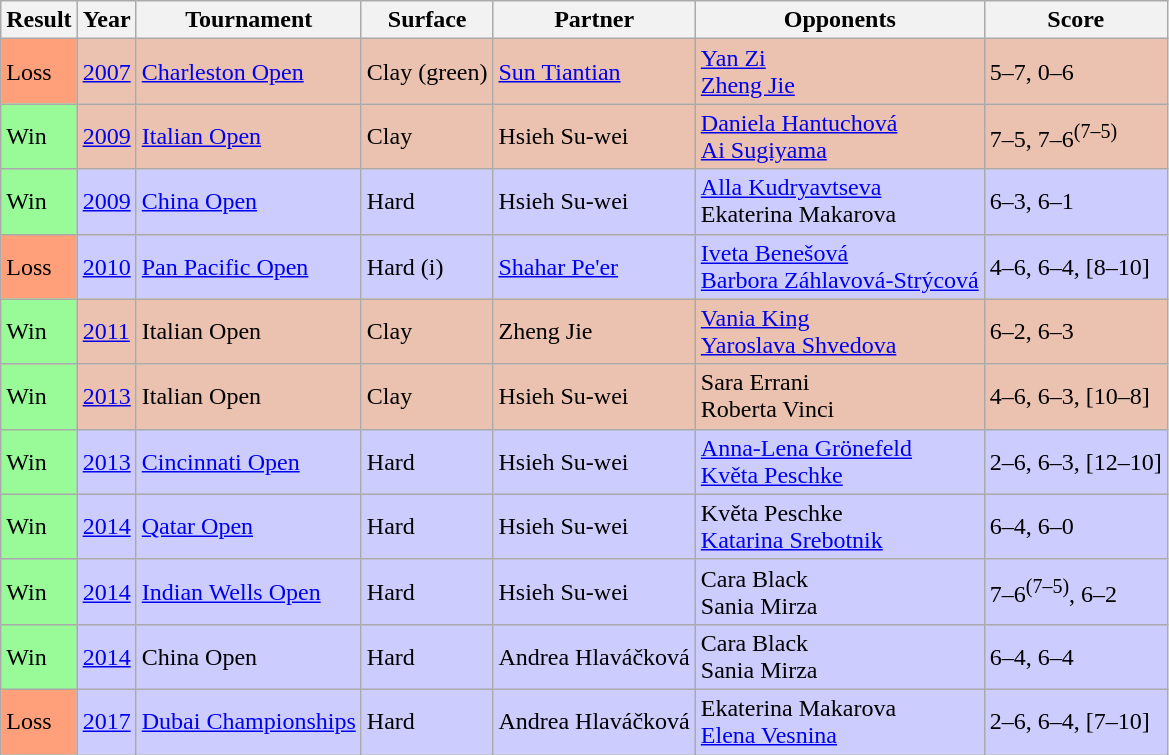<table class="sortable wikitable">
<tr>
<th>Result</th>
<th>Year</th>
<th>Tournament</th>
<th>Surface</th>
<th>Partner</th>
<th>Opponents</th>
<th class="unsortable">Score</th>
</tr>
<tr style="background:#ebc2af;">
<td bgcolor="ffa07a">Loss</td>
<td><a href='#'>2007</a></td>
<td><a href='#'>Charleston Open</a></td>
<td>Clay (green)</td>
<td> <a href='#'>Sun Tiantian</a></td>
<td> <a href='#'>Yan Zi</a> <br>  <a href='#'>Zheng Jie</a></td>
<td>5–7, 0–6</td>
</tr>
<tr style="background:#ebc2af;">
<td bgcolor="98FB98">Win</td>
<td><a href='#'>2009</a></td>
<td><a href='#'>Italian Open</a></td>
<td>Clay</td>
<td> Hsieh Su-wei</td>
<td> <a href='#'>Daniela Hantuchová</a> <br>  <a href='#'>Ai Sugiyama</a></td>
<td>7–5, 7–6<sup>(7–5)</sup></td>
</tr>
<tr style="background:#ccf;">
<td bgcolor="98FB98">Win</td>
<td><a href='#'>2009</a></td>
<td><a href='#'>China Open</a></td>
<td>Hard</td>
<td> Hsieh Su-wei</td>
<td> <a href='#'>Alla Kudryavtseva</a> <br>  Ekaterina Makarova</td>
<td>6–3, 6–1</td>
</tr>
<tr style="background:#ccf;">
<td bgcolor="ffa07a">Loss</td>
<td><a href='#'>2010</a></td>
<td><a href='#'>Pan Pacific Open</a></td>
<td>Hard (i)</td>
<td> <a href='#'>Shahar Pe'er</a></td>
<td> <a href='#'>Iveta Benešová</a> <br>  <a href='#'>Barbora Záhlavová-Strýcová</a></td>
<td>4–6, 6–4, [8–10]</td>
</tr>
<tr style="background:#ebc2af;">
<td bgcolor="98FB98">Win</td>
<td><a href='#'>2011</a></td>
<td>Italian Open</td>
<td>Clay</td>
<td> Zheng Jie</td>
<td> <a href='#'>Vania King</a> <br>  <a href='#'>Yaroslava Shvedova</a></td>
<td>6–2, 6–3</td>
</tr>
<tr style="background:#ebc2af;">
<td bgcolor="98FB98">Win</td>
<td><a href='#'>2013</a></td>
<td>Italian Open</td>
<td>Clay</td>
<td> Hsieh Su-wei</td>
<td> Sara Errani <br>  Roberta Vinci</td>
<td>4–6, 6–3, [10–8]</td>
</tr>
<tr style="background:#ccf;">
<td bgcolor="98FB98">Win</td>
<td><a href='#'>2013</a></td>
<td><a href='#'>Cincinnati Open</a></td>
<td>Hard</td>
<td> Hsieh Su-wei</td>
<td> <a href='#'>Anna-Lena Grönefeld</a> <br>  <a href='#'>Květa Peschke</a></td>
<td>2–6, 6–3, [12–10]</td>
</tr>
<tr style="background:#ccf;">
<td bgcolor="98FB98">Win</td>
<td><a href='#'>2014</a></td>
<td><a href='#'>Qatar Open</a></td>
<td>Hard</td>
<td> Hsieh Su-wei</td>
<td> Květa Peschke <br>  <a href='#'>Katarina Srebotnik</a></td>
<td>6–4, 6–0</td>
</tr>
<tr style="background:#ccf;">
<td bgcolor="98FB98">Win</td>
<td><a href='#'>2014</a></td>
<td><a href='#'>Indian Wells Open</a></td>
<td>Hard</td>
<td> Hsieh Su-wei</td>
<td> Cara Black <br>  Sania Mirza</td>
<td>7–6<sup>(7–5)</sup>, 6–2</td>
</tr>
<tr style="background:#ccf;">
<td bgcolor="98FB98">Win</td>
<td><a href='#'>2014</a></td>
<td>China Open</td>
<td>Hard</td>
<td> Andrea Hlaváčková</td>
<td> Cara Black <br>  Sania Mirza</td>
<td>6–4, 6–4</td>
</tr>
<tr style="background:#ccf;">
<td bgcolor="FFA07A">Loss</td>
<td><a href='#'>2017</a></td>
<td><a href='#'>Dubai Championships</a></td>
<td>Hard</td>
<td> Andrea Hlaváčková</td>
<td> Ekaterina Makarova <br>  <a href='#'>Elena Vesnina</a></td>
<td>2–6, 6–4, [7–10]</td>
</tr>
</table>
